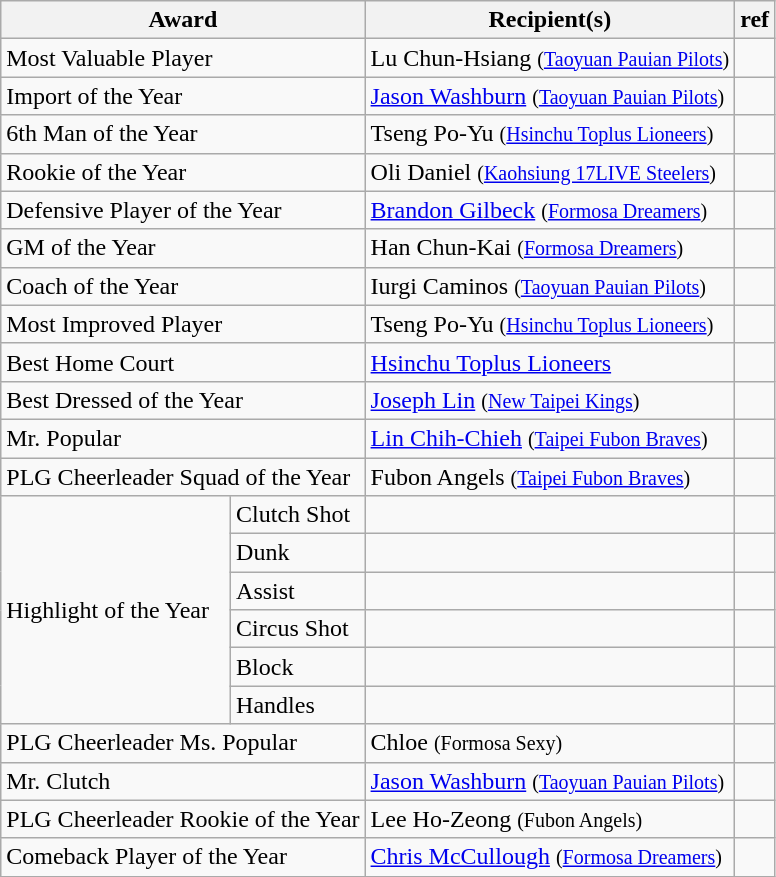<table class="wikitable">
<tr>
<th colspan=2>Award</th>
<th>Recipient(s)</th>
<th>ref</th>
</tr>
<tr>
<td colspan=2>Most Valuable Player</td>
<td>Lu Chun-Hsiang <small>(<a href='#'>Taoyuan Pauian Pilots</a>)</small></td>
<td></td>
</tr>
<tr>
<td colspan=2>Import of the Year</td>
<td><a href='#'>Jason Washburn</a> <small>(<a href='#'>Taoyuan Pauian Pilots</a>)</small></td>
<td></td>
</tr>
<tr>
<td colspan=2>6th Man of the Year</td>
<td>Tseng Po-Yu <small>(<a href='#'>Hsinchu Toplus Lioneers</a>)</small></td>
<td></td>
</tr>
<tr>
<td colspan=2>Rookie of the Year</td>
<td>Oli Daniel <small>(<a href='#'>Kaohsiung 17LIVE Steelers</a>)</small></td>
<td></td>
</tr>
<tr>
<td colspan=2>Defensive Player of the Year</td>
<td><a href='#'>Brandon Gilbeck</a> <small>(<a href='#'>Formosa Dreamers</a>)</small></td>
<td></td>
</tr>
<tr>
<td colspan=2>GM of the Year</td>
<td>Han Chun-Kai <small>(<a href='#'>Formosa Dreamers</a>)</small></td>
<td></td>
</tr>
<tr>
<td colspan=2>Coach of the Year</td>
<td>Iurgi Caminos <small>(<a href='#'>Taoyuan Pauian Pilots</a>)</small></td>
<td></td>
</tr>
<tr>
<td colspan=2>Most Improved Player</td>
<td>Tseng Po-Yu <small>(<a href='#'>Hsinchu Toplus Lioneers</a>)</small></td>
<td></td>
</tr>
<tr>
<td colspan=2>Best Home Court</td>
<td><a href='#'>Hsinchu Toplus Lioneers</a></td>
<td></td>
</tr>
<tr>
<td colspan=2>Best Dressed of the Year</td>
<td><a href='#'>Joseph Lin</a> <small>(<a href='#'>New Taipei Kings</a>)</small></td>
<td></td>
</tr>
<tr>
<td colspan=2>Mr. Popular</td>
<td><a href='#'>Lin Chih-Chieh</a> <small>(<a href='#'>Taipei Fubon Braves</a>)</small></td>
<td></td>
</tr>
<tr>
<td colspan=2>PLG Cheerleader Squad of the Year</td>
<td>Fubon Angels <small>(<a href='#'>Taipei Fubon Braves</a>)</small></td>
<td></td>
</tr>
<tr>
<td rowspan=6>Highlight of the Year</td>
<td>Clutch Shot</td>
<td></td>
<td></td>
</tr>
<tr>
<td>Dunk</td>
<td></td>
<td></td>
</tr>
<tr>
<td>Assist</td>
<td></td>
<td></td>
</tr>
<tr>
<td>Circus Shot</td>
<td></td>
<td></td>
</tr>
<tr>
<td>Block</td>
<td></td>
<td></td>
</tr>
<tr>
<td>Handles</td>
<td></td>
<td></td>
</tr>
<tr>
<td colspan=2>PLG Cheerleader Ms. Popular</td>
<td>Chloe <small>(Formosa Sexy)</small></td>
<td></td>
</tr>
<tr>
<td colspan=2>Mr. Clutch</td>
<td><a href='#'>Jason Washburn</a> <small>(<a href='#'>Taoyuan Pauian Pilots</a>)</small></td>
<td></td>
</tr>
<tr>
<td colspan=2>PLG Cheerleader Rookie of the Year</td>
<td>Lee Ho-Zeong <small>(Fubon Angels)</small></td>
<td></td>
</tr>
<tr>
<td colspan=2>Comeback Player of the Year</td>
<td><a href='#'>Chris McCullough</a> <small>(<a href='#'>Formosa Dreamers</a>)</small></td>
<td></td>
</tr>
</table>
